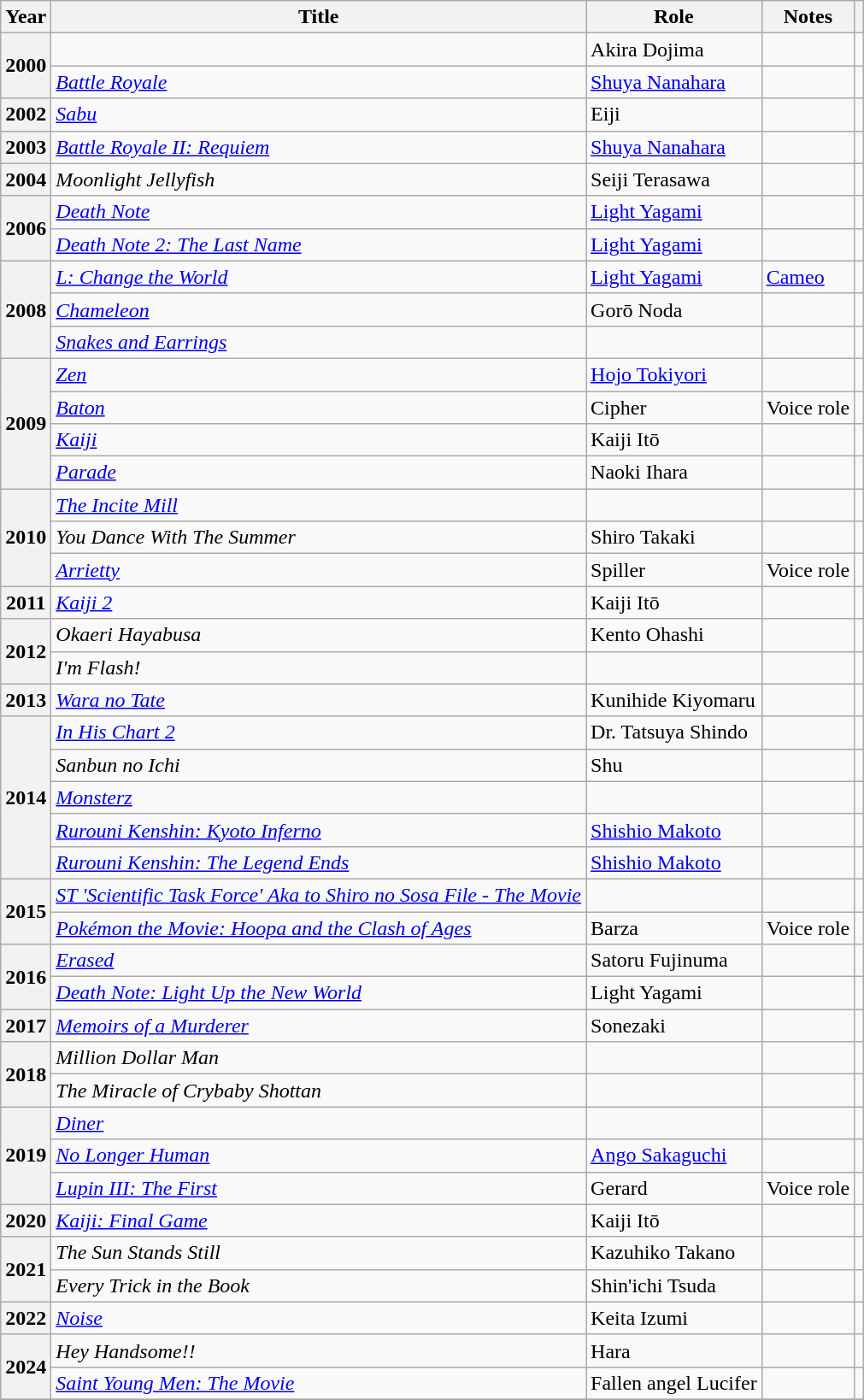<table class="wikitable plainrowheaders sortable">
<tr>
<th scope="col">Year</th>
<th scope="col">Title</th>
<th scope="col">Role</th>
<th scope="col" class="unsortable">Notes</th>
<th scope="col" class="unsortable"></th>
</tr>
<tr>
<th scope="row" rowspan="2">2000</th>
<td><em></em></td>
<td>Akira Dojima</td>
<td></td>
</tr>
<tr>
<td><em><a href='#'>Battle Royale</a></em></td>
<td><a href='#'>Shuya Nanahara</a></td>
<td></td>
<td></td>
</tr>
<tr>
<th scope="row">2002</th>
<td><em><a href='#'>Sabu</a></em></td>
<td>Eiji</td>
<td></td>
<td></td>
</tr>
<tr>
<th scope="row">2003</th>
<td><em><a href='#'>Battle Royale II: Requiem</a></em></td>
<td><a href='#'>Shuya Nanahara</a></td>
<td></td>
<td></td>
</tr>
<tr>
<th scope="row">2004</th>
<td><em>Moonlight Jellyfish</em></td>
<td>Seiji Terasawa</td>
<td></td>
<td></td>
</tr>
<tr>
<th scope="row" rowspan="2">2006</th>
<td><em><a href='#'>Death Note</a></em></td>
<td><a href='#'>Light Yagami</a></td>
<td></td>
<td></td>
</tr>
<tr>
<td><em><a href='#'>Death Note 2: The Last Name</a></em></td>
<td><a href='#'>Light Yagami</a></td>
<td></td>
<td></td>
</tr>
<tr>
<th scope="row" rowspan="3">2008</th>
<td><em><a href='#'>L: Change the World</a></em></td>
<td><a href='#'>Light Yagami</a></td>
<td><a href='#'>Cameo</a></td>
<td></td>
</tr>
<tr>
<td><em><a href='#'>Chameleon</a></em></td>
<td>Gorō Noda</td>
<td></td>
<td></td>
</tr>
<tr>
<td><em><a href='#'>Snakes and Earrings</a></em></td>
<td></td>
<td></td>
<td></td>
</tr>
<tr>
<th scope="row" rowspan="4">2009</th>
<td><em><a href='#'>Zen</a></em></td>
<td><a href='#'>Hojo Tokiyori</a></td>
<td></td>
<td></td>
</tr>
<tr>
<td><em><a href='#'>Baton</a></em></td>
<td>Cipher</td>
<td>Voice role</td>
<td></td>
</tr>
<tr>
<td><em><a href='#'>Kaiji</a></em></td>
<td>Kaiji Itō</td>
<td></td>
<td style="text-align:center"></td>
</tr>
<tr>
<td><em><a href='#'>Parade</a></em></td>
<td>Naoki Ihara</td>
<td></td>
<td></td>
</tr>
<tr>
<th scope="row" rowspan="3">2010</th>
<td><em><a href='#'>The Incite Mill</a></em></td>
<td></td>
<td></td>
<td></td>
</tr>
<tr>
<td><em>You Dance With The Summer</em></td>
<td>Shiro Takaki</td>
<td></td>
<td></td>
</tr>
<tr>
<td><em><a href='#'>Arrietty</a></em></td>
<td>Spiller</td>
<td>Voice role</td>
<td></td>
</tr>
<tr>
<th scope="row">2011</th>
<td><em><a href='#'>Kaiji 2</a></em></td>
<td>Kaiji Itō</td>
<td></td>
<td style="text-align:center"></td>
</tr>
<tr>
<th scope="row" rowspan="2">2012</th>
<td><em>Okaeri Hayabusa</em></td>
<td>Kento Ohashi</td>
<td></td>
<td></td>
</tr>
<tr>
<td><em>I'm Flash!</em></td>
<td></td>
<td></td>
<td></td>
</tr>
<tr>
<th scope="row">2013</th>
<td><em><a href='#'>Wara no Tate</a></em></td>
<td>Kunihide Kiyomaru</td>
<td></td>
<td></td>
</tr>
<tr>
<th scope="row" rowspan="5">2014</th>
<td><em><a href='#'>In His Chart 2</a></em></td>
<td>Dr. Tatsuya Shindo</td>
<td></td>
<td></td>
</tr>
<tr>
<td><em>Sanbun no Ichi</em></td>
<td>Shu</td>
<td></td>
<td></td>
</tr>
<tr>
<td><em><a href='#'>Monsterz</a></em></td>
<td></td>
<td></td>
<td></td>
</tr>
<tr>
<td><em><a href='#'>Rurouni Kenshin: Kyoto Inferno</a></em></td>
<td><a href='#'>Shishio Makoto</a></td>
<td></td>
<td></td>
</tr>
<tr>
<td><em><a href='#'>Rurouni Kenshin: The Legend Ends</a></em></td>
<td><a href='#'>Shishio Makoto</a></td>
<td></td>
<td></td>
</tr>
<tr>
<th scope="row" rowspan="2">2015</th>
<td><em><a href='#'>ST 'Scientific Task Force' Aka to Shiro no Sosa File - The Movie</a></em></td>
<td></td>
<td></td>
<td></td>
</tr>
<tr>
<td><em><a href='#'>Pokémon the Movie: Hoopa and the Clash of Ages</a></em></td>
<td>Barza</td>
<td>Voice role</td>
<td></td>
</tr>
<tr>
<th scope="row" rowspan="2">2016</th>
<td><em><a href='#'>Erased</a></em></td>
<td>Satoru Fujinuma</td>
<td></td>
<td></td>
</tr>
<tr>
<td><em><a href='#'>Death Note: Light Up the New World</a></em></td>
<td>Light Yagami</td>
<td></td>
<td></td>
</tr>
<tr>
<th scope="row">2017</th>
<td><em><a href='#'>Memoirs of a Murderer</a></em></td>
<td>Sonezaki</td>
<td></td>
<td></td>
</tr>
<tr>
<th scope="row" rowspan="2">2018</th>
<td><em>Million Dollar Man</em></td>
<td></td>
<td></td>
<td></td>
</tr>
<tr>
<td><em>The Miracle of Crybaby Shottan</em></td>
<td></td>
<td></td>
<td></td>
</tr>
<tr>
<th scope="row" rowspan="3">2019</th>
<td><em><a href='#'>Diner</a></em></td>
<td></td>
<td></td>
<td></td>
</tr>
<tr>
<td><em><a href='#'>No Longer Human</a></em></td>
<td><a href='#'>Ango Sakaguchi</a></td>
<td></td>
<td></td>
</tr>
<tr>
<td><em><a href='#'>Lupin III: The First</a></em></td>
<td>Gerard</td>
<td>Voice role</td>
<td></td>
</tr>
<tr>
<th scope="row">2020</th>
<td><em><a href='#'>Kaiji: Final Game</a></em></td>
<td>Kaiji Itō</td>
<td></td>
<td style="text-align:center"></td>
</tr>
<tr>
<th scope="row" rowspan="2">2021</th>
<td><em>The Sun Stands Still</em></td>
<td>Kazuhiko Takano</td>
<td></td>
<td></td>
</tr>
<tr>
<td><em>Every Trick in the Book</em></td>
<td>Shin'ichi Tsuda</td>
<td></td>
<td style="text-align:center"></td>
</tr>
<tr>
<th scope="row">2022</th>
<td><em><a href='#'>Noise</a></em></td>
<td>Keita Izumi</td>
<td></td>
<td style="text-align:center"></td>
</tr>
<tr>
<th scope="row" rowspan="2">2024</th>
<td><em>Hey Handsome!!</em></td>
<td>Hara</td>
<td></td>
<td style="text-align:center"></td>
</tr>
<tr>
<td><em><a href='#'>Saint Young Men: The Movie</a></em></td>
<td>Fallen angel Lucifer</td>
<td></td>
<td style="text-align:center"></td>
</tr>
<tr>
</tr>
</table>
